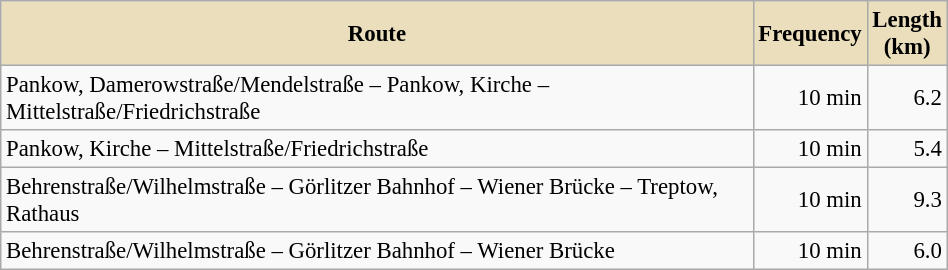<table class="wikitable floatright" style="font-size:95%; width:50%; text-align:right;">
<tr>
<th style="background:#EADEBD; width:90%;">Route</th>
<th style="background:#EADEBD; width:5%;">Frequency</th>
<th style="background:#EADEBD; width:5%;">Length (km)</th>
</tr>
<tr>
<td style="text-align:left;">Pankow, Damerowstraße/Mendelstraße – Pankow, Kirche – Mittelstraße/Friedrichstraße</td>
<td>10 min</td>
<td>6.2</td>
</tr>
<tr>
<td style="text-align:left;">Pankow, Kirche – Mittelstraße/Friedrichstraße</td>
<td>10 min</td>
<td>5.4</td>
</tr>
<tr>
<td style="text-align:left;">Behrenstraße/Wilhelmstraße – Görlitzer Bahnhof – Wiener Brücke – Treptow, Rathaus</td>
<td>10 min</td>
<td>9.3</td>
</tr>
<tr>
<td style="text-align:left;">Behrenstraße/Wilhelmstraße – Görlitzer Bahnhof – Wiener Brücke</td>
<td>10 min</td>
<td>6.0</td>
</tr>
</table>
